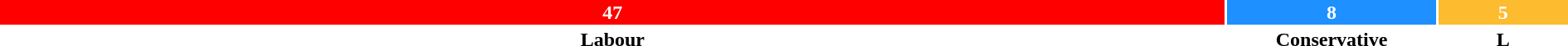<table style="width:100%; text-align:center;">
<tr style="color:white;">
<td style="background:red; width:78.3%;"><strong>47</strong></td>
<td style="background:dodgerblue; width:13.3%;"><strong>8</strong></td>
<td style="background:#FDBB30; width:8.3%;"><strong>5</strong></td>
</tr>
<tr>
<td><span><strong>Labour</strong></span></td>
<td><span><strong>Conservative</strong></span></td>
<td><span><strong>L</strong></span></td>
</tr>
</table>
